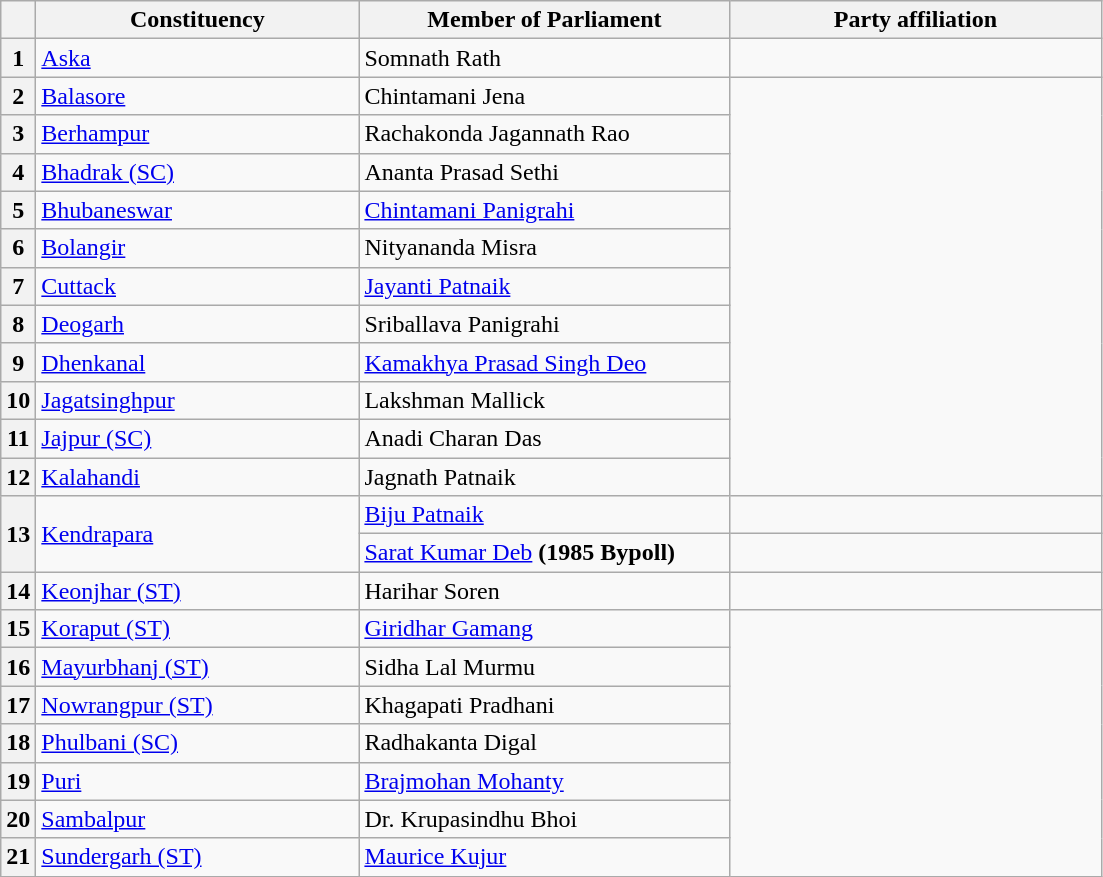<table class="wikitable sortable">
<tr style="text-align:center;">
<th></th>
<th style="width:13em">Constituency</th>
<th style="width:15em">Member of Parliament</th>
<th colspan="2" style="width:15em">Party affiliation</th>
</tr>
<tr>
<th>1</th>
<td><a href='#'>Aska</a></td>
<td>Somnath Rath</td>
<td></td>
</tr>
<tr>
<th>2</th>
<td><a href='#'>Balasore</a></td>
<td>Chintamani Jena</td>
</tr>
<tr>
<th>3</th>
<td><a href='#'>Berhampur</a></td>
<td>Rachakonda Jagannath Rao</td>
</tr>
<tr>
<th>4</th>
<td><a href='#'>Bhadrak (SC)</a></td>
<td>Ananta Prasad Sethi</td>
</tr>
<tr>
<th>5</th>
<td><a href='#'>Bhubaneswar</a></td>
<td><a href='#'>Chintamani Panigrahi</a></td>
</tr>
<tr>
<th>6</th>
<td><a href='#'>Bolangir</a></td>
<td>Nityananda Misra</td>
</tr>
<tr>
<th>7</th>
<td><a href='#'>Cuttack</a></td>
<td><a href='#'>Jayanti Patnaik</a></td>
</tr>
<tr>
<th>8</th>
<td><a href='#'>Deogarh</a></td>
<td>Sriballava Panigrahi</td>
</tr>
<tr>
<th>9</th>
<td><a href='#'>Dhenkanal</a></td>
<td><a href='#'>Kamakhya Prasad Singh Deo</a></td>
</tr>
<tr>
<th>10</th>
<td><a href='#'>Jagatsinghpur</a></td>
<td>Lakshman Mallick</td>
</tr>
<tr>
<th>11</th>
<td><a href='#'>Jajpur (SC)</a></td>
<td>Anadi Charan Das</td>
</tr>
<tr>
<th>12</th>
<td><a href='#'>Kalahandi</a></td>
<td>Jagnath Patnaik</td>
</tr>
<tr>
<th rowspan=2>13</th>
<td rowspan=2><a href='#'>Kendrapara</a></td>
<td><a href='#'>Biju Patnaik</a></td>
<td></td>
</tr>
<tr>
<td><a href='#'>Sarat Kumar Deb</a> <strong>(1985 Bypoll)</strong></td>
</tr>
<tr>
<th>14</th>
<td><a href='#'>Keonjhar (ST)</a></td>
<td>Harihar Soren</td>
<td></td>
</tr>
<tr>
<th>15</th>
<td><a href='#'>Koraput (ST)</a></td>
<td><a href='#'>Giridhar Gamang</a></td>
</tr>
<tr>
<th>16</th>
<td><a href='#'>Mayurbhanj (ST)</a></td>
<td>Sidha Lal Murmu</td>
</tr>
<tr>
<th>17</th>
<td><a href='#'>Nowrangpur (ST)</a></td>
<td>Khagapati Pradhani</td>
</tr>
<tr>
<th>18</th>
<td><a href='#'>Phulbani (SC)</a></td>
<td>Radhakanta Digal</td>
</tr>
<tr>
<th>19</th>
<td><a href='#'>Puri</a></td>
<td><a href='#'>Brajmohan Mohanty</a></td>
</tr>
<tr>
<th>20</th>
<td><a href='#'>Sambalpur</a></td>
<td>Dr. Krupasindhu Bhoi</td>
</tr>
<tr>
<th>21</th>
<td><a href='#'>Sundergarh (ST)</a></td>
<td><a href='#'>Maurice Kujur</a></td>
</tr>
<tr>
</tr>
</table>
